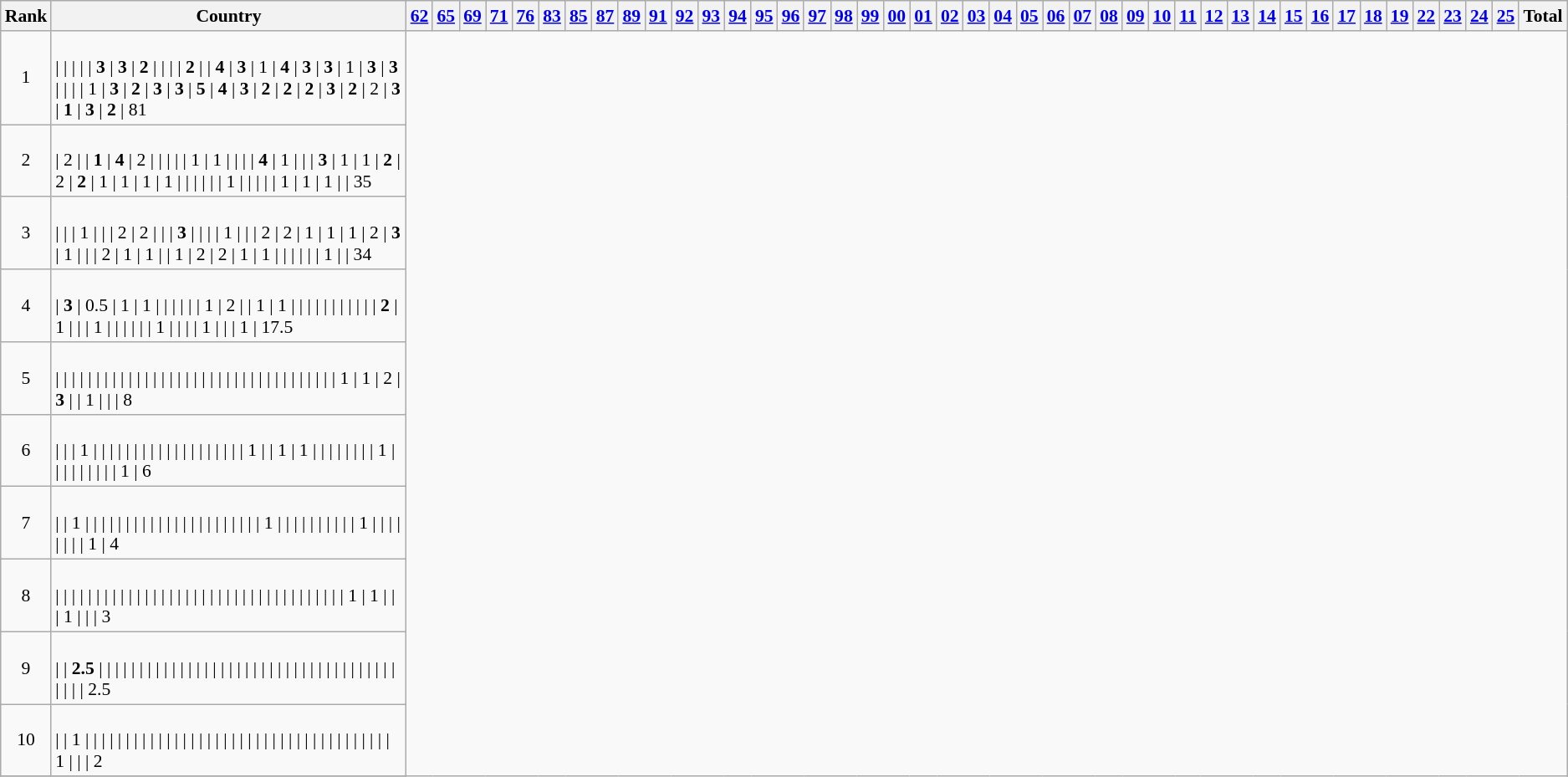<table class=wikitable style="font-size:90%; text-align:center">
<tr>
<th>Rank</th>
<th>Country</th>
<th><a href='#'>62</a></th>
<th><a href='#'>65</a></th>
<th><a href='#'>69</a></th>
<th><a href='#'>71</a></th>
<th><a href='#'>76</a></th>
<th><a href='#'>83</a></th>
<th><a href='#'>85</a></th>
<th><a href='#'>87</a></th>
<th><a href='#'>89</a></th>
<th><a href='#'>91</a></th>
<th><a href='#'>92</a></th>
<th><a href='#'>93</a></th>
<th><a href='#'>94</a></th>
<th><a href='#'>95</a></th>
<th><a href='#'>96</a></th>
<th><a href='#'>97</a></th>
<th><a href='#'>98</a></th>
<th><a href='#'>99</a></th>
<th><a href='#'>00</a></th>
<th><a href='#'>01</a></th>
<th><a href='#'>02</a></th>
<th><a href='#'>03</a></th>
<th><a href='#'>04</a></th>
<th><a href='#'>05</a></th>
<th><a href='#'>06</a></th>
<th><a href='#'>07</a></th>
<th><a href='#'>08</a></th>
<th><a href='#'>09</a></th>
<th><a href='#'>10</a></th>
<th><a href='#'>11</a></th>
<th><a href='#'>12</a></th>
<th><a href='#'>13</a></th>
<th><a href='#'>14</a></th>
<th><a href='#'>15</a></th>
<th><a href='#'>16</a></th>
<th><a href='#'>17</a></th>
<th><a href='#'>18</a></th>
<th><a href='#'>19</a></th>
<th><a href='#'>22</a></th>
<th><a href='#'>23</a></th>
<th><a href='#'>24</a></th>
<th><a href='#'>25</a></th>
<th>Total</th>
</tr>
<tr>
<td>1</td>
<td align="left"><br> |
 |
 |
 |
 | <strong>3</strong> 
 | <strong>3</strong> 
 | <strong>2</strong> 
 | 
 | 
 |
 | <strong>2</strong>
 |
 | <strong>4</strong> 
 | <strong>3</strong> 
 | 1 
 | <strong>4</strong> 
 | <strong>3</strong> 
 | <strong>3</strong> 
 | 1 
 | <strong>3</strong> 
 | <strong>3</strong> 
 |
 |
 |
 | 1 
 | <strong>3</strong> 
 | <strong>2</strong> 
 | <strong>3</strong> 
 | <strong>3</strong> 
 | <strong>5</strong> 
 | <strong>4</strong> 
 | <strong>3</strong> 
 | <strong>2</strong> 
 | <strong>2</strong> 
 | <strong>2</strong> 
 | <strong>3</strong> 
 | <strong>2</strong> 
 | 2 
 | <strong>3</strong>
 | <strong>1</strong>
 | <strong>3</strong> 
 | <strong>2</strong>
 | 81</td>
</tr>
<tr>
<td>2</td>
<td align="left"><br> | 2 
 |
 | <strong>1</strong> 
 | <strong>4</strong> 
 | 2 
 |
 |
 | 
 | 
 | 1 
 | 1 
 | 
 |
 |
 | <strong>4</strong> 
 | 1 
 |
 |
 | <strong>3</strong> 
 | 1 
 | 1 
 | <strong>2</strong> 
 | 2 
 | <strong>2</strong> 
 | 1 
 | 1 
 | 1 
 | 1 
 |
 |
 |
 |
 |
 | 1 
 |
 |
 |
 |
 | 1
 | 1
 | 1
 |
 | 35</td>
</tr>
<tr>
<td>3</td>
<td align="left"><br> |
 |
 | 1 
 |
 |
 | 2 
 | 2 
 | 
 |
 | <strong>3</strong> 
 |
 |
 |
 | 1 
 |
 |
 | 2 
 | 2 
 | 1 
 | 1 
 | 1 
 | 2 
 | <strong>3</strong> 
 | 1 
 |
 |
 | 2 
 | 1 
 | 1 
 |
 | 1 
 | 2 
 | 2 
 | 1 
 | 1 
 |
 |
 |
 |
 |
 | 1
 |
 | 34</td>
</tr>
<tr>
<td>4</td>
<td align="left"><br> | <strong>3</strong> 
 | 0.5 
 | 1 
 | 1 
 |
 |
 |
 | 
 |
 | 1 
 | 2 
 |
 | 1 
 | 1 
 |
 |
 |
 |
 |
 |
 |
 |
 |
 |
 | <strong>2</strong> 
 | 1 
 |
 |
 | 1 
 |
 |
 |
 |
 |
 | 1 
 |
 |
 |
 | 1
 |
 |
 | 1
 | 17.5</td>
</tr>
<tr>
<td>5</td>
<td align="left"><br> |
 |
 |
 |
 |
 |
 |
 |
 |
 |
 |
 |
 |
 |
 |
 |
 |
 |
 |
 |
 |
 |
 |
 |
 |
 |
 |
 |
 |
 |
 |
 |
 |
 |
 | 1 
 | 1 
 | 2 
 | <strong>3</strong>
 |
 | 1
 |
 |
 | 8</td>
</tr>
<tr>
<td>6</td>
<td align="left"><br> |
 |
 | 1 
 |
 |
 |
 |
 |
 |
 |
 |
 |
 |
 |
 |
 |
 |
 |
 |
 |
 |
 | 1 
 |
 | 1 
 | 1 
 |
 |
 |
 |
 |
 |
 |
 | 1 
 |
 |
 |
 |
 |
 |
 |
 |
 | 1
 | 6</td>
</tr>
<tr>
<td>7</td>
<td align="left"><br> |
 | 1 
 |
 |
 |
 |
 |
 |
 |
 |
 |
 |
 |
 |
 |
 |
 |
 |
 |
 |
 |
 |
 |
 | 1 
 |
 |
 |
 |
 |
 |
 |
 |
 |
 | 1 
 |
 |
 |
 |
 |
 |
 |
 | 1
 | 4</td>
</tr>
<tr>
<td>8</td>
<td align="left"><br> |
 |
 |
 |
 |
 |
 |
 |
 |
 |
 |
 |
 |
 |
 |
 |
 |
 |
 |
 |
 |
 |
 |
 |
 |
 |
 |
 |
 |
 |
 |
 |
 |
 |
 |
 | 1 
 | 1 
 |
 |
 | 1
 |
 |
 | 3</td>
</tr>
<tr>
<td>9</td>
<td align="left"><br> |
 | <strong>2.5</strong> 
 |
 |
 |
 |
 |
 |
 |
 |
 |
 |
 |
 |
 |
 |
 |
 |
 |
 |
 |
 |
 |
 |
 |
 |
 |
 |
 |
 |
 |
 |
 |
 |
 |
 |
 |
 |
 |
 |
 |
 |
 | 2.5</td>
</tr>
<tr>
<td>10</td>
<td align="left"><br> |
 | 1 
 |
 |
 |
 |
 |
 |
 |
 |
 |
 |
 |
 |
 |
 |
 |
 |
 |
 |
 |
 |
 |
 |
 |
 |
 |
 |
 |
 |
 |
 |
 |
 |
 |
 |
 |
 |
 |
 | 1
 |
 |
 | 2</td>
</tr>
<tr>
</tr>
</table>
